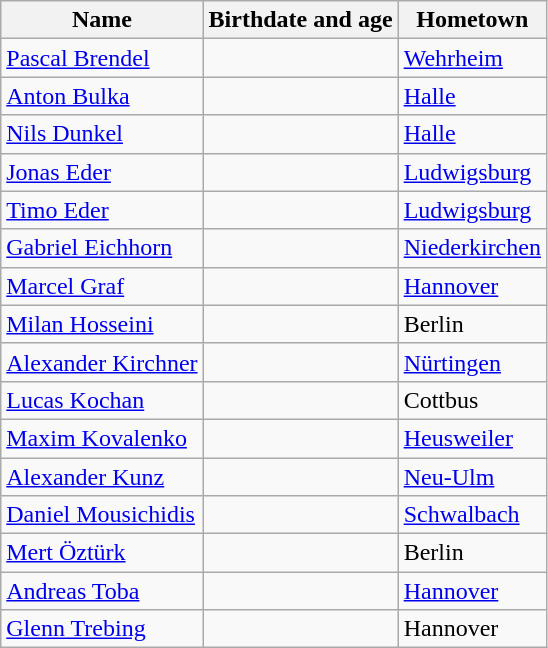<table class="wikitable sortable">
<tr>
<th>Name</th>
<th>Birthdate and age</th>
<th>Hometown</th>
</tr>
<tr>
<td><a href='#'>Pascal Brendel</a></td>
<td></td>
<td><a href='#'>Wehrheim</a></td>
</tr>
<tr>
<td><a href='#'>Anton Bulka</a></td>
<td></td>
<td><a href='#'>Halle</a></td>
</tr>
<tr>
<td><a href='#'>Nils Dunkel</a></td>
<td></td>
<td><a href='#'>Halle</a></td>
</tr>
<tr>
<td><a href='#'>Jonas Eder</a></td>
<td></td>
<td><a href='#'>Ludwigsburg</a></td>
</tr>
<tr>
<td><a href='#'>Timo Eder</a></td>
<td></td>
<td><a href='#'>Ludwigsburg</a></td>
</tr>
<tr>
<td><a href='#'>Gabriel Eichhorn</a></td>
<td></td>
<td><a href='#'>Niederkirchen</a></td>
</tr>
<tr>
<td><a href='#'>Marcel Graf</a></td>
<td></td>
<td><a href='#'>Hannover</a></td>
</tr>
<tr>
<td><a href='#'>Milan Hosseini</a></td>
<td></td>
<td>Berlin</td>
</tr>
<tr>
<td><a href='#'>Alexander Kirchner</a></td>
<td></td>
<td><a href='#'>Nürtingen</a></td>
</tr>
<tr>
<td><a href='#'>Lucas Kochan</a></td>
<td></td>
<td>Cottbus</td>
</tr>
<tr>
<td><a href='#'>Maxim Kovalenko</a></td>
<td></td>
<td><a href='#'>Heusweiler</a></td>
</tr>
<tr>
<td><a href='#'>Alexander Kunz</a></td>
<td></td>
<td><a href='#'>Neu-Ulm</a></td>
</tr>
<tr>
<td><a href='#'>Daniel Mousichidis</a></td>
<td></td>
<td><a href='#'>Schwalbach</a></td>
</tr>
<tr>
<td><a href='#'>Mert Öztürk</a></td>
<td></td>
<td>Berlin</td>
</tr>
<tr>
<td><a href='#'>Andreas Toba</a></td>
<td></td>
<td><a href='#'>Hannover</a></td>
</tr>
<tr>
<td><a href='#'>Glenn Trebing</a></td>
<td></td>
<td>Hannover</td>
</tr>
</table>
